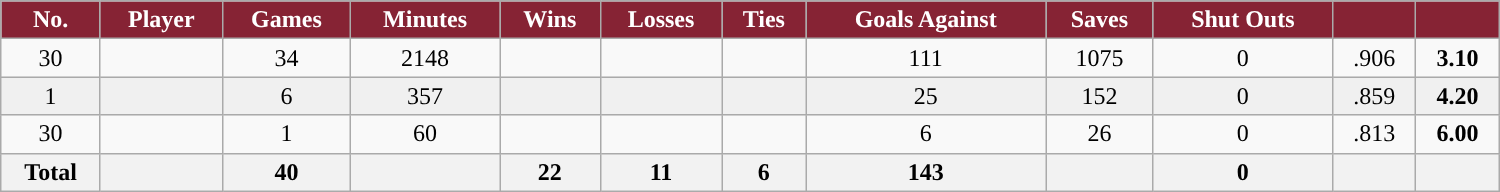<table class="wikitable sortable" width ="1000">
<tr align="center">
<th style="color:white; background:#862334; ">No.</th>
<th style="color:white; background:#862334; ">Player</th>
<th style="color:white; background:#862334; ">Games</th>
<th style="color:white; background:#862334; ">Minutes</th>
<th style="color:white; background:#862334; ">Wins</th>
<th style="color:white; background:#862334; ">Losses</th>
<th style="color:white; background:#862334; ">Ties</th>
<th style="color:white; background:#862334; ">Goals Against</th>
<th style="color:white; background:#862334; ">Saves</th>
<th style="color:white; background:#862334; ">Shut Outs</th>
<th style="color:white; background:#862334; "><a href='#'></a></th>
<th style="color:white; background:#862334; "><a href='#'></a></th>
</tr>
<tr align="center">
<td>30</td>
<td></td>
<td>34</td>
<td>2148</td>
<td></td>
<td></td>
<td></td>
<td>111</td>
<td>1075</td>
<td>0</td>
<td>.906</td>
<td><strong>3.10</strong></td>
</tr>
<tr align="center" bgcolor="#f0f0f0">
<td>1</td>
<td></td>
<td>6</td>
<td>357</td>
<td></td>
<td></td>
<td></td>
<td>25</td>
<td>152</td>
<td>0</td>
<td>.859</td>
<td><strong>4.20</strong></td>
</tr>
<tr align="center">
<td>30</td>
<td></td>
<td>1</td>
<td>60</td>
<td></td>
<td></td>
<td></td>
<td>6</td>
<td>26</td>
<td>0</td>
<td>.813</td>
<td><strong>6.00</strong></td>
</tr>
<tr>
<th>Total</th>
<th></th>
<th>40</th>
<th></th>
<th>22</th>
<th>11</th>
<th>6</th>
<th>143</th>
<th></th>
<th>0</th>
<th></th>
<th></th>
</tr>
</table>
